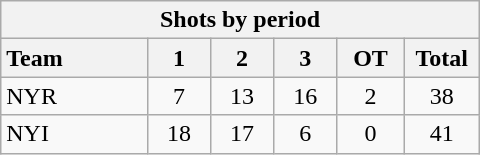<table class="wikitable" style="width:20em; text-align:right;">
<tr>
<th colspan=6>Shots by period</th>
</tr>
<tr>
<th style="width:8em; text-align:left;">Team</th>
<th style="width:3em;">1</th>
<th style="width:3em;">2</th>
<th style="width:3em;">3</th>
<th style="width:3em;">OT</th>
<th style="width:3em;">Total</th>
</tr>
<tr>
<td style="text-align:left;">NYR</td>
<td align=center>7</td>
<td align=center>13</td>
<td align=center>16</td>
<td align=center>2</td>
<td align=center>38</td>
</tr>
<tr>
<td style="text-align:left;">NYI</td>
<td align=center>18</td>
<td align=center>17</td>
<td align=center>6</td>
<td align=center>0</td>
<td align=center>41</td>
</tr>
</table>
